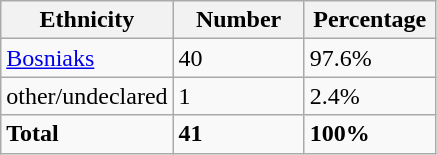<table class="wikitable">
<tr>
<th width="100px">Ethnicity</th>
<th width="80px">Number</th>
<th width="80px">Percentage</th>
</tr>
<tr>
<td><a href='#'>Bosniaks</a></td>
<td>40</td>
<td>97.6%</td>
</tr>
<tr>
<td>other/undeclared</td>
<td>1</td>
<td>2.4%</td>
</tr>
<tr>
<td><strong>Total</strong></td>
<td><strong>41</strong></td>
<td><strong>100%</strong></td>
</tr>
</table>
